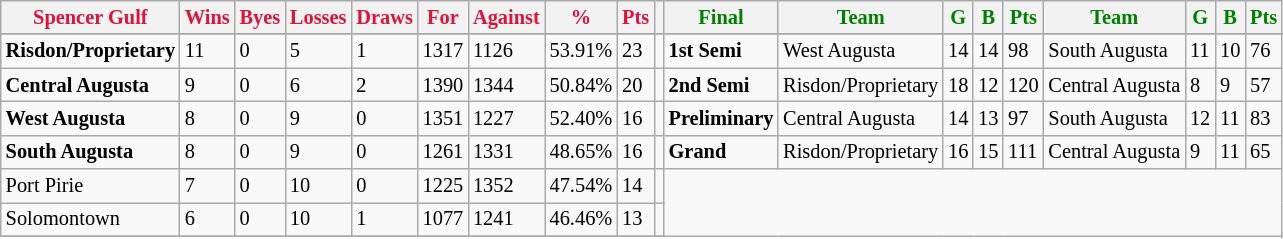<table style="font-size: 85%; text-align: left;" class="wikitable">
<tr>
<th style="color:crimson">Spencer Gulf</th>
<th style="color:crimson">Wins</th>
<th style="color:crimson">Byes</th>
<th style="color:crimson">Losses</th>
<th style="color:crimson">Draws</th>
<th style="color:crimson">For</th>
<th style="color:crimson">Against</th>
<th style="color:crimson">%</th>
<th style="color:crimson">Pts</th>
<th></th>
<th style="color:green">Final</th>
<th style="color:green">Team</th>
<th style="color:green">G</th>
<th style="color:green">B</th>
<th style="color:green">Pts</th>
<th style="color:green">Team</th>
<th style="color:green">G</th>
<th style="color:green">B</th>
<th style="color:green">Pts</th>
</tr>
<tr>
</tr>
<tr>
</tr>
<tr>
<td><strong>	Risdon/Proprietary	</strong></td>
<td>11</td>
<td>0</td>
<td>5</td>
<td>1</td>
<td>1317</td>
<td>1126</td>
<td>53.91%</td>
<td>23</td>
<td></td>
<td><strong>1st Semi</strong></td>
<td>West Augusta</td>
<td>14</td>
<td>14</td>
<td>98</td>
<td>South Augusta</td>
<td>11</td>
<td>10</td>
<td>76</td>
</tr>
<tr>
<td><strong>	Central Augusta	</strong></td>
<td>9</td>
<td>0</td>
<td>6</td>
<td>2</td>
<td>1390</td>
<td>1344</td>
<td>50.84%</td>
<td>20</td>
<td></td>
<td><strong>2nd Semi</strong></td>
<td>Risdon/Proprietary</td>
<td>18</td>
<td>12</td>
<td>120</td>
<td>Central Augusta</td>
<td>8</td>
<td>9</td>
<td>57</td>
</tr>
<tr ||>
<td><strong>	West Augusta	</strong></td>
<td>8</td>
<td>0</td>
<td>9</td>
<td>0</td>
<td>1351</td>
<td>1227</td>
<td>52.40%</td>
<td>16</td>
<td></td>
<td><strong>Preliminary</strong></td>
<td>Central Augusta</td>
<td>14</td>
<td>13</td>
<td>97</td>
<td>South Augusta</td>
<td>12</td>
<td>11</td>
<td>83</td>
</tr>
<tr>
<td><strong>	South Augusta	</strong></td>
<td>8</td>
<td>0</td>
<td>9</td>
<td>0</td>
<td>1261</td>
<td>1331</td>
<td>48.65%</td>
<td>16</td>
<td></td>
<td><strong>Grand</strong></td>
<td>Risdon/Proprietary</td>
<td>16</td>
<td>15</td>
<td>111</td>
<td>Central Augusta</td>
<td>9</td>
<td>11</td>
<td>65</td>
</tr>
<tr>
<td>Port Pirie</td>
<td>7</td>
<td>0</td>
<td>10</td>
<td>0</td>
<td>1225</td>
<td>1352</td>
<td>47.54%</td>
<td>14</td>
<td></td>
</tr>
<tr>
<td>Solomontown</td>
<td>6</td>
<td>0</td>
<td>10</td>
<td>1</td>
<td>1077</td>
<td>1241</td>
<td>46.46%</td>
<td>13</td>
<td></td>
</tr>
<tr>
</tr>
</table>
